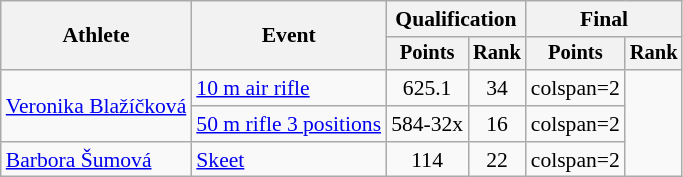<table class="wikitable" style="font-size:90%">
<tr>
<th rowspan="2">Athlete</th>
<th rowspan="2">Event</th>
<th colspan=2>Qualification</th>
<th colspan=2>Final</th>
</tr>
<tr style="font-size:95%">
<th>Points</th>
<th>Rank</th>
<th>Points</th>
<th>Rank</th>
</tr>
<tr align="center">
<td rowspan="2"><a href='#'>Veronika Blažíčková</a></td>
<td align="left"><a href='#'>10 m air rifle</a></td>
<td>625.1</td>
<td>34</td>
<td>colspan=2 </td>
</tr>
<tr align="center">
<td align="left"><a href='#'>50 m rifle 3 positions</a></td>
<td>584-32x</td>
<td>16</td>
<td>colspan=2 </td>
</tr>
<tr align=center>
<td align=left><a href='#'>Barbora Šumová</a></td>
<td align=left><a href='#'>Skeet</a></td>
<td>114</td>
<td>22</td>
<td>colspan=2 </td>
</tr>
</table>
